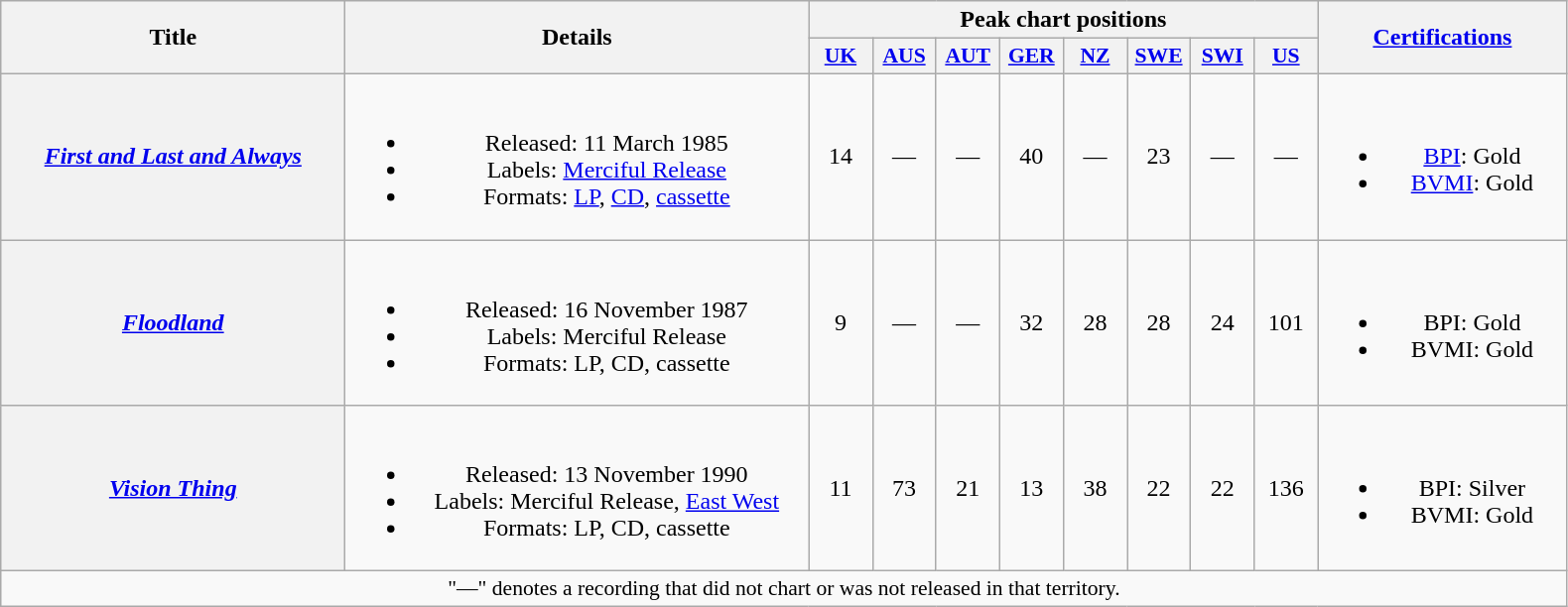<table class="wikitable plainrowheaders" style="text-align:center;">
<tr>
<th scope="col" rowspan="2" style="width:14em;">Title</th>
<th scope="col" rowspan="2" style="width:19em;">Details</th>
<th scope="col" colspan="8">Peak chart positions</th>
<th scope="col" rowspan="2" style="width:10em;"><a href='#'>Certifications</a></th>
</tr>
<tr>
<th scope="col" style="width:2.5em;font-size:90%;"><a href='#'>UK</a><br></th>
<th scope="col" style="width:2.5em;font-size:90%;"><a href='#'>AUS</a><br></th>
<th scope="col" style="width:2.5em;font-size:90%;"><a href='#'>AUT</a><br></th>
<th scope="col" style="width:2.5em;font-size:90%;"><a href='#'>GER</a><br></th>
<th scope="col" style="width:2.5em;font-size:90%;"><a href='#'>NZ</a><br></th>
<th scope="col" style="width:2.5em;font-size:90%;"><a href='#'>SWE</a><br></th>
<th scope="col" style="width:2.5em;font-size:90%;"><a href='#'>SWI</a><br></th>
<th scope="col" style="width:2.5em;font-size:90%;"><a href='#'>US</a><br></th>
</tr>
<tr>
<th scope="row"><em><a href='#'>First and Last and Always</a></em></th>
<td><br><ul><li>Released: 11 March 1985</li><li>Labels: <a href='#'>Merciful Release</a></li><li>Formats: <a href='#'>LP</a>, <a href='#'>CD</a>, <a href='#'>cassette</a></li></ul></td>
<td>14</td>
<td>—</td>
<td>—</td>
<td>40</td>
<td>—</td>
<td>23</td>
<td>—</td>
<td>—</td>
<td><br><ul><li><a href='#'>BPI</a>: Gold</li><li><a href='#'>BVMI</a>: Gold</li></ul></td>
</tr>
<tr>
<th scope="row"><em><a href='#'>Floodland</a></em></th>
<td><br><ul><li>Released: 16 November 1987</li><li>Labels: Merciful Release</li><li>Formats: LP, CD, cassette</li></ul></td>
<td>9</td>
<td>—</td>
<td>—</td>
<td>32</td>
<td>28</td>
<td>28</td>
<td>24</td>
<td>101</td>
<td><br><ul><li>BPI: Gold</li><li>BVMI: Gold</li></ul></td>
</tr>
<tr>
<th scope="row"><em><a href='#'>Vision Thing</a></em></th>
<td><br><ul><li>Released: 13 November 1990</li><li>Labels: Merciful Release, <a href='#'>East West</a></li><li>Formats: LP, CD, cassette</li></ul></td>
<td>11</td>
<td>73</td>
<td>21</td>
<td>13</td>
<td>38</td>
<td>22</td>
<td>22</td>
<td>136</td>
<td><br><ul><li>BPI: Silver</li><li>BVMI: Gold</li></ul></td>
</tr>
<tr>
<td colspan="11" style="font-size:90%">"—" denotes a recording that did not chart or was not released in that territory.</td>
</tr>
</table>
